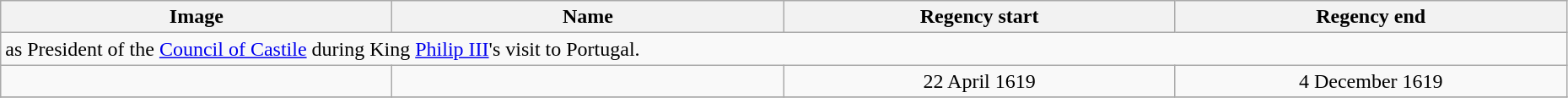<table width=98% class="wikitable">
<tr>
<th width=20%>Image</th>
<th width=20%>Name</th>
<th width=20%>Regency start</th>
<th width=20%>Regency end</th>
</tr>
<tr>
<td colspan=4> as President of the <a href='#'>Council of Castile</a> during King <a href='#'>Philip III</a>'s visit to Portugal.</td>
</tr>
<tr>
<td align="center"></td>
<td align="center"></td>
<td align="center">22 April 1619</td>
<td align="center">4 December 1619</td>
</tr>
<tr>
</tr>
</table>
